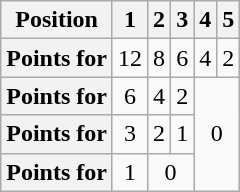<table class="wikitable floatright" style="text-align: center">
<tr>
<th scope="col">Position</th>
<th scope="col">1</th>
<th scope="col">2</th>
<th scope="col">3</th>
<th scope="col">4</th>
<th scope="col">5</th>
</tr>
<tr>
<th scope="row">Points for </th>
<td>12</td>
<td>8</td>
<td>6</td>
<td>4</td>
<td>2</td>
</tr>
<tr>
<th scope="row">Points for </th>
<td>6</td>
<td>4</td>
<td>2</td>
<td colspan=3 rowspan=3>0</td>
</tr>
<tr>
<th scope="row">Points for </th>
<td>3</td>
<td>2</td>
<td>1</td>
</tr>
<tr>
<th scope="row">Points for </th>
<td>1</td>
<td colspan=2>0</td>
</tr>
</table>
